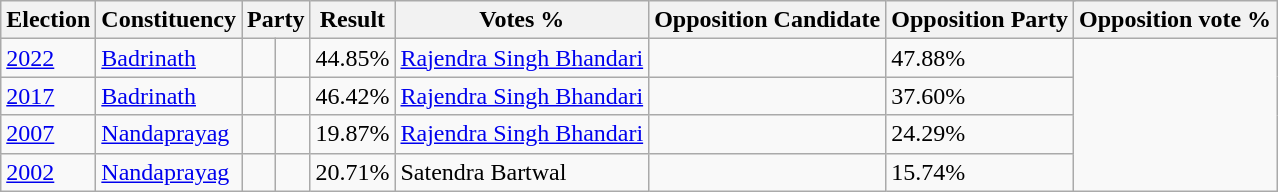<table class="wikitable sortable">
<tr>
<th>Election</th>
<th>Constituency</th>
<th colspan="2">Party</th>
<th>Result</th>
<th>Votes %</th>
<th>Opposition Candidate</th>
<th colspan="2">Opposition Party</th>
<th>Opposition vote %</th>
</tr>
<tr>
<td><a href='#'>2022</a></td>
<td><a href='#'>Badrinath</a></td>
<td></td>
<td></td>
<td>44.85%</td>
<td><a href='#'>Rajendra Singh Bhandari</a></td>
<td></td>
<td>47.88%</td>
</tr>
<tr>
<td><a href='#'>2017</a></td>
<td><a href='#'>Badrinath</a></td>
<td></td>
<td></td>
<td>46.42%</td>
<td><a href='#'>Rajendra Singh Bhandari</a></td>
<td></td>
<td>37.60%</td>
</tr>
<tr>
<td><a href='#'>2007</a></td>
<td><a href='#'>Nandaprayag</a></td>
<td></td>
<td></td>
<td>19.87%</td>
<td><a href='#'>Rajendra Singh Bhandari</a></td>
<td></td>
<td>24.29%</td>
</tr>
<tr>
<td><a href='#'>2002</a></td>
<td><a href='#'>Nandaprayag</a></td>
<td></td>
<td></td>
<td>20.71%</td>
<td>Satendra Bartwal</td>
<td></td>
<td>15.74%</td>
</tr>
</table>
